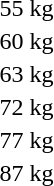<table>
<tr>
<td rowspan=2>55 kg</td>
<td rowspan=2></td>
<td rowspan=2></td>
<td></td>
</tr>
<tr>
<td></td>
</tr>
<tr>
<td rowspan=2>60 kg</td>
<td rowspan=2></td>
<td rowspan=2></td>
<td></td>
</tr>
<tr>
<td></td>
</tr>
<tr>
<td rowspan=2>63 kg</td>
<td rowspan=2></td>
<td rowspan=2></td>
<td></td>
</tr>
<tr>
<td></td>
</tr>
<tr>
<td>72 kg</td>
<td></td>
<td></td>
<td></td>
</tr>
<tr>
<td>77 kg</td>
<td></td>
<td></td>
<td></td>
</tr>
<tr>
<td>87 kg</td>
<td></td>
<td></td>
<td></td>
</tr>
</table>
